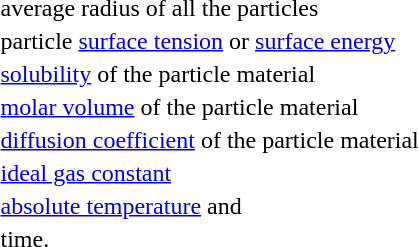<table>
<tr>
<td align = "right"></td>
<td>average radius of all the particles</td>
</tr>
<tr>
<td align = "right"></td>
<td>particle <a href='#'>surface tension</a> or <a href='#'>surface energy</a></td>
</tr>
<tr>
<td align = "right"></td>
<td><a href='#'>solubility</a> of the particle material</td>
</tr>
<tr>
<td align = "right"></td>
<td><a href='#'>molar volume</a> of the particle material</td>
</tr>
<tr>
<td align = "right"></td>
<td><a href='#'>diffusion coefficient</a> of the particle material</td>
</tr>
<tr>
<td align = "right"></td>
<td><a href='#'>ideal gas constant</a></td>
</tr>
<tr>
<td align = "right"></td>
<td><a href='#'>absolute temperature</a> and</td>
</tr>
<tr>
<td align = "right"></td>
<td>time.</td>
</tr>
</table>
